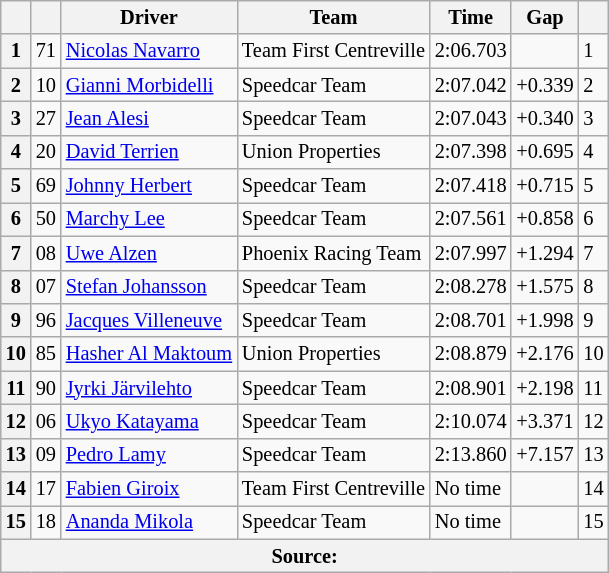<table class="wikitable" style="font-size: 85%">
<tr>
<th></th>
<th></th>
<th>Driver</th>
<th>Team</th>
<th>Time</th>
<th>Gap</th>
<th></th>
</tr>
<tr>
<th>1</th>
<td>71</td>
<td> <a href='#'>Nicolas Navarro</a></td>
<td>Team First Centreville</td>
<td>2:06.703</td>
<td></td>
<td>1</td>
</tr>
<tr>
<th>2</th>
<td>10</td>
<td> <a href='#'>Gianni Morbidelli</a></td>
<td>Speedcar Team</td>
<td>2:07.042</td>
<td>+0.339</td>
<td>2</td>
</tr>
<tr>
<th>3</th>
<td>27</td>
<td> <a href='#'>Jean Alesi</a></td>
<td>Speedcar Team</td>
<td>2:07.043</td>
<td>+0.340</td>
<td>3</td>
</tr>
<tr>
<th>4</th>
<td>20</td>
<td> <a href='#'>David Terrien</a></td>
<td>Union Properties</td>
<td>2:07.398</td>
<td>+0.695</td>
<td>4</td>
</tr>
<tr>
<th>5</th>
<td>69</td>
<td> <a href='#'>Johnny Herbert</a></td>
<td>Speedcar Team</td>
<td>2:07.418</td>
<td>+0.715</td>
<td>5</td>
</tr>
<tr>
<th>6</th>
<td>50</td>
<td> <a href='#'>Marchy Lee</a></td>
<td>Speedcar Team</td>
<td>2:07.561</td>
<td>+0.858</td>
<td>6</td>
</tr>
<tr>
<th>7</th>
<td>08</td>
<td> <a href='#'>Uwe Alzen</a></td>
<td>Phoenix Racing Team</td>
<td>2:07.997</td>
<td>+1.294</td>
<td>7</td>
</tr>
<tr>
<th>8</th>
<td>07</td>
<td> <a href='#'>Stefan Johansson</a></td>
<td>Speedcar Team</td>
<td>2:08.278</td>
<td>+1.575</td>
<td>8</td>
</tr>
<tr>
<th>9</th>
<td>96</td>
<td> <a href='#'>Jacques Villeneuve</a></td>
<td>Speedcar Team</td>
<td>2:08.701</td>
<td>+1.998</td>
<td>9</td>
</tr>
<tr>
<th>10</th>
<td>85</td>
<td> <a href='#'>Hasher Al Maktoum</a></td>
<td>Union Properties</td>
<td>2:08.879</td>
<td>+2.176</td>
<td>10</td>
</tr>
<tr>
<th>11</th>
<td>90</td>
<td> <a href='#'>Jyrki Järvilehto</a></td>
<td>Speedcar Team</td>
<td>2:08.901</td>
<td>+2.198</td>
<td>11</td>
</tr>
<tr>
<th>12</th>
<td>06</td>
<td> <a href='#'>Ukyo Katayama</a></td>
<td>Speedcar Team</td>
<td>2:10.074</td>
<td>+3.371</td>
<td>12</td>
</tr>
<tr>
<th>13</th>
<td>09</td>
<td> <a href='#'>Pedro Lamy</a></td>
<td>Speedcar Team</td>
<td>2:13.860</td>
<td>+7.157</td>
<td>13</td>
</tr>
<tr>
<th>14</th>
<td>17</td>
<td> <a href='#'>Fabien Giroix</a></td>
<td>Team First Centreville</td>
<td>No time</td>
<td></td>
<td>14</td>
</tr>
<tr>
<th>15</th>
<td>18</td>
<td> <a href='#'>Ananda Mikola</a></td>
<td>Speedcar Team</td>
<td>No time</td>
<td></td>
<td>15</td>
</tr>
<tr>
<th colspan="7">Source:</th>
</tr>
</table>
